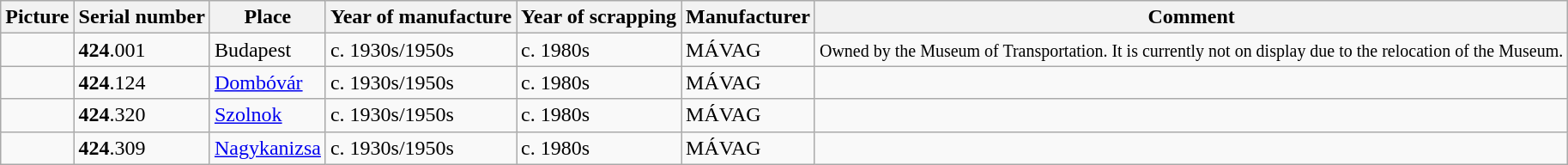<table class=wikitable>
<tr>
<th bgcolor="#CEDFF2">Picture</th>
<th bgcolor="#CEDFF2">Serial number</th>
<th bgcolor="#CEDFF2">Place</th>
<th bgcolor="#CEDFF2">Year of manufacture</th>
<th bgcolor="#CEDFF2">Year of scrapping</th>
<th bgcolor="#CEDFF2">Manufacturer</th>
<th bgcolor="#CEDFF2">Comment</th>
</tr>
<tr>
<td></td>
<td><strong>424</strong>.001</td>
<td>Budapest</td>
<td>c. 1930s/1950s</td>
<td>c. 1980s</td>
<td>MÁVAG</td>
<td><small>Owned by the Museum of Transportation. It is currently not on display due to the relocation of the Museum.</small></td>
</tr>
<tr>
<td></td>
<td><strong>424</strong>.124</td>
<td><a href='#'>Dombóvár</a></td>
<td>c. 1930s/1950s</td>
<td>c. 1980s</td>
<td>MÁVAG</td>
<td><small></small></td>
</tr>
<tr>
<td></td>
<td><strong>424</strong>.320</td>
<td><a href='#'>Szolnok</a></td>
<td>c. 1930s/1950s</td>
<td>c. 1980s</td>
<td>MÁVAG</td>
<td><small></small></td>
</tr>
<tr>
<td></td>
<td><strong>424</strong>.309</td>
<td><a href='#'>Nagykanizsa</a></td>
<td>c. 1930s/1950s</td>
<td>c. 1980s</td>
<td>MÁVAG</td>
<td><small></small></td>
</tr>
</table>
